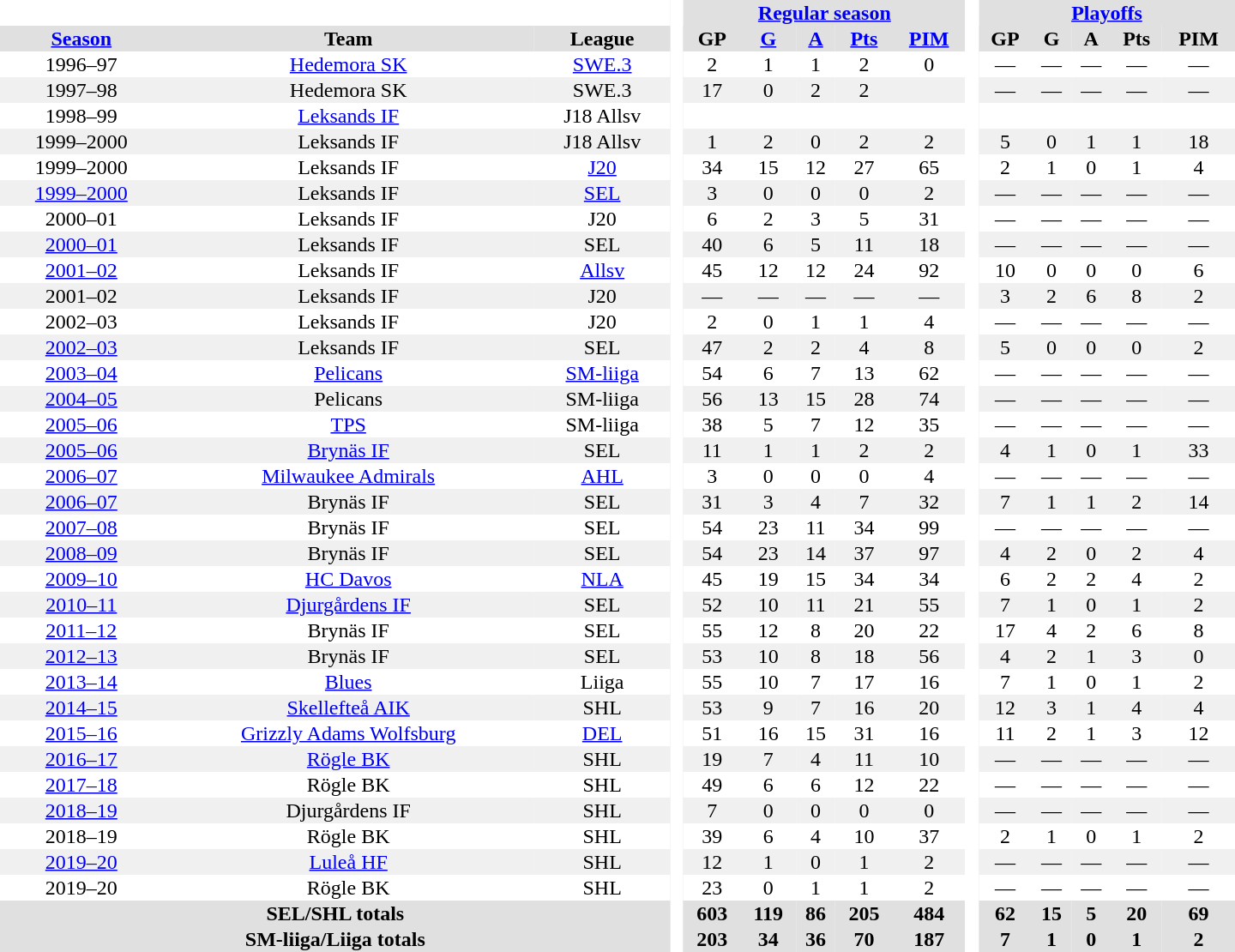<table border="0" cellpadding="1" cellspacing="0" style="text-align:center; width:60em;">
<tr style="background:#e0e0e0;">
<th colspan="3"  bgcolor="#ffffff"> </th>
<th rowspan="99" bgcolor="#ffffff"> </th>
<th colspan="5"><a href='#'>Regular season</a></th>
<th rowspan="99" bgcolor="#ffffff"> </th>
<th colspan="5"><a href='#'>Playoffs</a></th>
</tr>
<tr style="background:#e0e0e0;">
<th><a href='#'>Season</a></th>
<th>Team</th>
<th>League</th>
<th>GP</th>
<th><a href='#'>G</a></th>
<th><a href='#'>A</a></th>
<th><a href='#'>Pts</a></th>
<th><a href='#'>PIM</a></th>
<th>GP</th>
<th>G</th>
<th>A</th>
<th>Pts</th>
<th>PIM</th>
</tr>
<tr>
<td>1996–97</td>
<td><a href='#'>Hedemora SK</a></td>
<td><a href='#'>SWE.3</a></td>
<td>2</td>
<td>1</td>
<td>1</td>
<td>2</td>
<td>0</td>
<td>—</td>
<td>—</td>
<td>—</td>
<td>—</td>
<td>—</td>
</tr>
<tr bgcolor="#f0f0f0">
<td>1997–98</td>
<td>Hedemora SK</td>
<td>SWE.3</td>
<td>17</td>
<td>0</td>
<td>2</td>
<td>2</td>
<td></td>
<td>—</td>
<td>—</td>
<td>—</td>
<td>—</td>
<td>—</td>
</tr>
<tr>
<td>1998–99</td>
<td><a href='#'>Leksands IF</a></td>
<td>J18 Allsv</td>
</tr>
<tr bgcolor="#f0f0f0">
<td>1999–2000</td>
<td>Leksands IF</td>
<td>J18 Allsv</td>
<td>1</td>
<td>2</td>
<td>0</td>
<td>2</td>
<td>2</td>
<td>5</td>
<td>0</td>
<td>1</td>
<td>1</td>
<td>18</td>
</tr>
<tr>
<td>1999–2000</td>
<td>Leksands IF</td>
<td><a href='#'>J20</a></td>
<td>34</td>
<td>15</td>
<td>12</td>
<td>27</td>
<td>65</td>
<td>2</td>
<td>1</td>
<td>0</td>
<td>1</td>
<td>4</td>
</tr>
<tr bgcolor="#f0f0f0">
<td><a href='#'>1999–2000</a></td>
<td>Leksands IF</td>
<td><a href='#'>SEL</a></td>
<td>3</td>
<td>0</td>
<td>0</td>
<td>0</td>
<td>2</td>
<td>—</td>
<td>—</td>
<td>—</td>
<td>—</td>
<td>—</td>
</tr>
<tr>
<td>2000–01</td>
<td>Leksands IF</td>
<td>J20</td>
<td>6</td>
<td>2</td>
<td>3</td>
<td>5</td>
<td>31</td>
<td>—</td>
<td>—</td>
<td>—</td>
<td>—</td>
<td>—</td>
</tr>
<tr bgcolor="#f0f0f0">
<td><a href='#'>2000–01</a></td>
<td>Leksands IF</td>
<td>SEL</td>
<td>40</td>
<td>6</td>
<td>5</td>
<td>11</td>
<td>18</td>
<td>—</td>
<td>—</td>
<td>—</td>
<td>—</td>
<td>—</td>
</tr>
<tr>
<td><a href='#'>2001–02</a></td>
<td>Leksands IF</td>
<td><a href='#'>Allsv</a></td>
<td>45</td>
<td>12</td>
<td>12</td>
<td>24</td>
<td>92</td>
<td>10</td>
<td>0</td>
<td>0</td>
<td>0</td>
<td>6</td>
</tr>
<tr bgcolor="#f0f0f0">
<td>2001–02</td>
<td>Leksands IF</td>
<td>J20</td>
<td>—</td>
<td>—</td>
<td>—</td>
<td>—</td>
<td>—</td>
<td>3</td>
<td>2</td>
<td>6</td>
<td>8</td>
<td>2</td>
</tr>
<tr>
<td>2002–03</td>
<td>Leksands IF</td>
<td>J20</td>
<td>2</td>
<td>0</td>
<td>1</td>
<td>1</td>
<td>4</td>
<td>—</td>
<td>—</td>
<td>—</td>
<td>—</td>
<td>—</td>
</tr>
<tr bgcolor="#f0f0f0">
<td><a href='#'>2002–03</a></td>
<td>Leksands IF</td>
<td>SEL</td>
<td>47</td>
<td>2</td>
<td>2</td>
<td>4</td>
<td>8</td>
<td>5</td>
<td>0</td>
<td>0</td>
<td>0</td>
<td>2</td>
</tr>
<tr>
<td><a href='#'>2003–04</a></td>
<td><a href='#'>Pelicans</a></td>
<td><a href='#'>SM-liiga</a></td>
<td>54</td>
<td>6</td>
<td>7</td>
<td>13</td>
<td>62</td>
<td>—</td>
<td>—</td>
<td>—</td>
<td>—</td>
<td>—</td>
</tr>
<tr bgcolor="#f0f0f0">
<td><a href='#'>2004–05</a></td>
<td>Pelicans</td>
<td>SM-liiga</td>
<td>56</td>
<td>13</td>
<td>15</td>
<td>28</td>
<td>74</td>
<td>—</td>
<td>—</td>
<td>—</td>
<td>—</td>
<td>—</td>
</tr>
<tr>
<td><a href='#'>2005–06</a></td>
<td><a href='#'>TPS</a></td>
<td>SM-liiga</td>
<td>38</td>
<td>5</td>
<td>7</td>
<td>12</td>
<td>35</td>
<td>—</td>
<td>—</td>
<td>—</td>
<td>—</td>
<td>—</td>
</tr>
<tr bgcolor="#f0f0f0">
<td><a href='#'>2005–06</a></td>
<td><a href='#'>Brynäs IF</a></td>
<td>SEL</td>
<td>11</td>
<td>1</td>
<td>1</td>
<td>2</td>
<td>2</td>
<td>4</td>
<td>1</td>
<td>0</td>
<td>1</td>
<td>33</td>
</tr>
<tr>
<td><a href='#'>2006–07</a></td>
<td><a href='#'>Milwaukee Admirals</a></td>
<td><a href='#'>AHL</a></td>
<td>3</td>
<td>0</td>
<td>0</td>
<td>0</td>
<td>4</td>
<td>—</td>
<td>—</td>
<td>—</td>
<td>—</td>
<td>—</td>
</tr>
<tr bgcolor="#f0f0f0">
<td><a href='#'>2006–07</a></td>
<td>Brynäs IF</td>
<td>SEL</td>
<td>31</td>
<td>3</td>
<td>4</td>
<td>7</td>
<td>32</td>
<td>7</td>
<td>1</td>
<td>1</td>
<td>2</td>
<td>14</td>
</tr>
<tr>
<td><a href='#'>2007–08</a></td>
<td>Brynäs IF</td>
<td>SEL</td>
<td>54</td>
<td>23</td>
<td>11</td>
<td>34</td>
<td>99</td>
<td>—</td>
<td>—</td>
<td>—</td>
<td>—</td>
<td>—</td>
</tr>
<tr bgcolor="#f0f0f0">
<td><a href='#'>2008–09</a></td>
<td>Brynäs IF</td>
<td>SEL</td>
<td>54</td>
<td>23</td>
<td>14</td>
<td>37</td>
<td>97</td>
<td>4</td>
<td>2</td>
<td>0</td>
<td>2</td>
<td>4</td>
</tr>
<tr>
<td><a href='#'>2009–10</a></td>
<td><a href='#'>HC Davos</a></td>
<td><a href='#'>NLA</a></td>
<td>45</td>
<td>19</td>
<td>15</td>
<td>34</td>
<td>34</td>
<td>6</td>
<td>2</td>
<td>2</td>
<td>4</td>
<td>2</td>
</tr>
<tr bgcolor="#f0f0f0">
<td><a href='#'>2010–11</a></td>
<td><a href='#'>Djurgårdens IF</a></td>
<td>SEL</td>
<td>52</td>
<td>10</td>
<td>11</td>
<td>21</td>
<td>55</td>
<td>7</td>
<td>1</td>
<td>0</td>
<td>1</td>
<td>2</td>
</tr>
<tr>
<td><a href='#'>2011–12</a></td>
<td>Brynäs IF</td>
<td>SEL</td>
<td>55</td>
<td>12</td>
<td>8</td>
<td>20</td>
<td>22</td>
<td>17</td>
<td>4</td>
<td>2</td>
<td>6</td>
<td>8</td>
</tr>
<tr bgcolor="#f0f0f0">
<td><a href='#'>2012–13</a></td>
<td>Brynäs IF</td>
<td>SEL</td>
<td>53</td>
<td>10</td>
<td>8</td>
<td>18</td>
<td>56</td>
<td>4</td>
<td>2</td>
<td>1</td>
<td>3</td>
<td>0</td>
</tr>
<tr>
<td><a href='#'>2013–14</a></td>
<td><a href='#'>Blues</a></td>
<td>Liiga</td>
<td>55</td>
<td>10</td>
<td>7</td>
<td>17</td>
<td>16</td>
<td>7</td>
<td>1</td>
<td>0</td>
<td>1</td>
<td>2</td>
</tr>
<tr bgcolor="#f0f0f0">
<td><a href='#'>2014–15</a></td>
<td><a href='#'>Skellefteå AIK</a></td>
<td>SHL</td>
<td>53</td>
<td>9</td>
<td>7</td>
<td>16</td>
<td>20</td>
<td>12</td>
<td>3</td>
<td>1</td>
<td>4</td>
<td>4</td>
</tr>
<tr>
<td><a href='#'>2015–16</a></td>
<td><a href='#'>Grizzly Adams Wolfsburg</a></td>
<td><a href='#'>DEL</a></td>
<td>51</td>
<td>16</td>
<td>15</td>
<td>31</td>
<td>16</td>
<td>11</td>
<td>2</td>
<td>1</td>
<td>3</td>
<td>12</td>
</tr>
<tr bgcolor="#f0f0f0">
<td><a href='#'>2016–17</a></td>
<td><a href='#'>Rögle BK</a></td>
<td>SHL</td>
<td>19</td>
<td>7</td>
<td>4</td>
<td>11</td>
<td>10</td>
<td>—</td>
<td>—</td>
<td>—</td>
<td>—</td>
<td>—</td>
</tr>
<tr>
<td><a href='#'>2017–18</a></td>
<td>Rögle BK</td>
<td>SHL</td>
<td>49</td>
<td>6</td>
<td>6</td>
<td>12</td>
<td>22</td>
<td>—</td>
<td>—</td>
<td>—</td>
<td>—</td>
<td>—</td>
</tr>
<tr bgcolor="#f0f0f0">
<td><a href='#'>2018–19</a></td>
<td>Djurgårdens IF</td>
<td>SHL</td>
<td>7</td>
<td>0</td>
<td>0</td>
<td>0</td>
<td>0</td>
<td>—</td>
<td>—</td>
<td>—</td>
<td>—</td>
<td>—</td>
</tr>
<tr>
<td>2018–19</td>
<td>Rögle BK</td>
<td>SHL</td>
<td>39</td>
<td>6</td>
<td>4</td>
<td>10</td>
<td>37</td>
<td>2</td>
<td>1</td>
<td>0</td>
<td>1</td>
<td>2</td>
</tr>
<tr bgcolor="#f0f0f0">
<td><a href='#'>2019–20</a></td>
<td><a href='#'>Luleå HF</a></td>
<td>SHL</td>
<td>12</td>
<td>1</td>
<td>0</td>
<td>1</td>
<td>2</td>
<td>—</td>
<td>—</td>
<td>—</td>
<td>—</td>
<td>—</td>
</tr>
<tr>
<td>2019–20</td>
<td>Rögle BK</td>
<td>SHL</td>
<td>23</td>
<td>0</td>
<td>1</td>
<td>1</td>
<td>2</td>
<td>—</td>
<td>—</td>
<td>—</td>
<td>—</td>
<td>—</td>
</tr>
<tr bgcolor="#e0e0e0">
<th colspan="3">SEL/SHL totals</th>
<th>603</th>
<th>119</th>
<th>86</th>
<th>205</th>
<th>484</th>
<th>62</th>
<th>15</th>
<th>5</th>
<th>20</th>
<th>69</th>
</tr>
<tr bgcolor="#e0e0e0">
<th colspan="3">SM-liiga/Liiga totals</th>
<th>203</th>
<th>34</th>
<th>36</th>
<th>70</th>
<th>187</th>
<th>7</th>
<th>1</th>
<th>0</th>
<th>1</th>
<th>2</th>
</tr>
</table>
